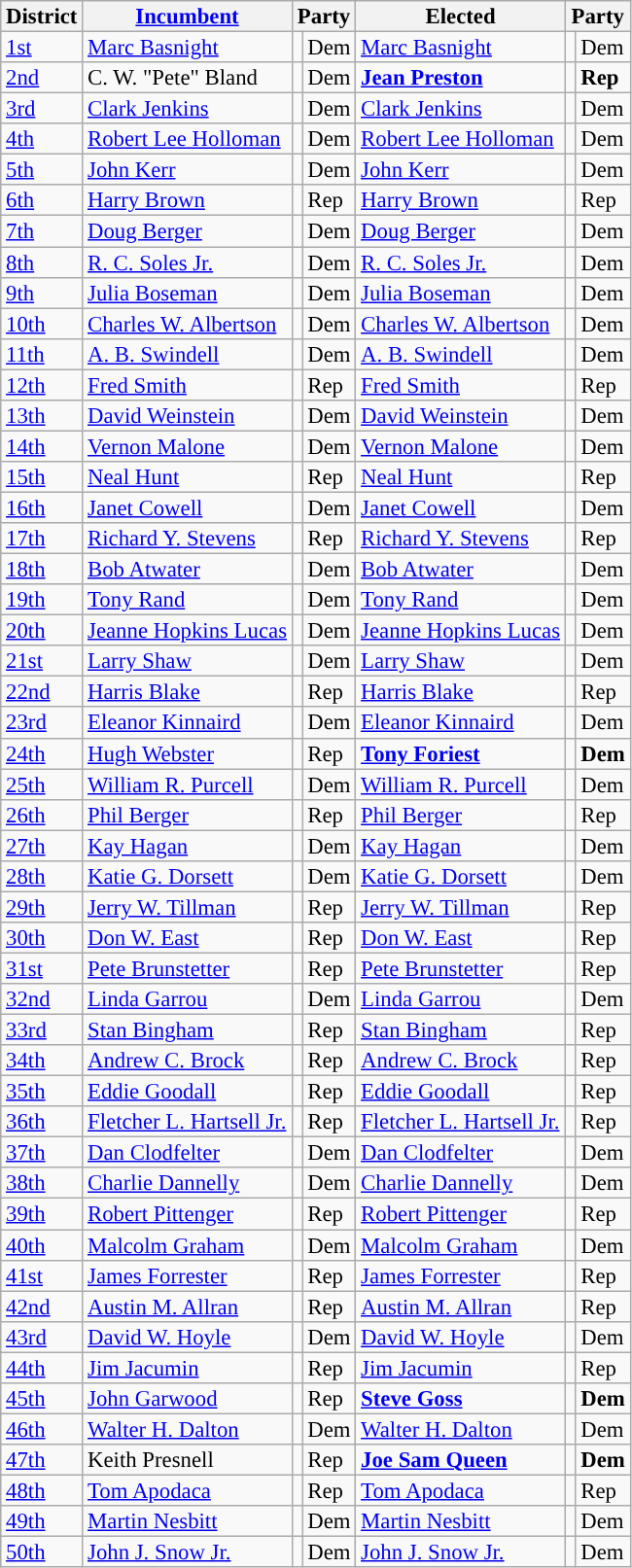<table class="sortable wikitable" style="font-size:95%;line-height:14px;">
<tr>
<th class="unsortable">District</th>
<th class="unsortable"><a href='#'>Incumbent</a></th>
<th colspan="2">Party</th>
<th class="unsortable">Elected</th>
<th colspan="2">Party</th>
</tr>
<tr>
<td><a href='#'>1st</a></td>
<td><a href='#'>Marc Basnight</a></td>
<td style="background:"></td>
<td>Dem</td>
<td><a href='#'>Marc Basnight</a></td>
<td style="background:"></td>
<td>Dem</td>
</tr>
<tr>
<td><a href='#'>2nd</a></td>
<td>C. W. "Pete" Bland</td>
<td style="background:"></td>
<td>Dem</td>
<td><strong><a href='#'>Jean Preston</a></strong></td>
<td style="background:"></td>
<td><strong>Rep</strong></td>
</tr>
<tr>
<td><a href='#'>3rd</a></td>
<td><a href='#'>Clark Jenkins</a></td>
<td style="background:"></td>
<td>Dem</td>
<td><a href='#'>Clark Jenkins</a></td>
<td style="background:"></td>
<td>Dem</td>
</tr>
<tr>
<td><a href='#'>4th</a></td>
<td><a href='#'>Robert Lee Holloman</a></td>
<td style="background:"></td>
<td>Dem</td>
<td><a href='#'>Robert Lee Holloman</a></td>
<td style="background:"></td>
<td>Dem</td>
</tr>
<tr>
<td><a href='#'>5th</a></td>
<td><a href='#'>John Kerr</a></td>
<td style="background:"></td>
<td>Dem</td>
<td><a href='#'>John Kerr</a></td>
<td style="background:"></td>
<td>Dem</td>
</tr>
<tr>
<td><a href='#'>6th</a></td>
<td><a href='#'>Harry Brown</a></td>
<td style="background:"></td>
<td>Rep</td>
<td><a href='#'>Harry Brown</a></td>
<td style="background:"></td>
<td>Rep</td>
</tr>
<tr>
<td><a href='#'>7th</a></td>
<td><a href='#'>Doug Berger</a></td>
<td style="background:"></td>
<td>Dem</td>
<td><a href='#'>Doug Berger</a></td>
<td style="background:"></td>
<td>Dem</td>
</tr>
<tr>
<td><a href='#'>8th</a></td>
<td><a href='#'>R. C. Soles Jr.</a></td>
<td style="background:"></td>
<td>Dem</td>
<td><a href='#'>R. C. Soles Jr.</a></td>
<td style="background:"></td>
<td>Dem</td>
</tr>
<tr>
<td><a href='#'>9th</a></td>
<td><a href='#'>Julia Boseman</a></td>
<td style="background:"></td>
<td>Dem</td>
<td><a href='#'>Julia Boseman</a></td>
<td style="background:"></td>
<td>Dem</td>
</tr>
<tr>
<td><a href='#'>10th</a></td>
<td><a href='#'>Charles W. Albertson</a></td>
<td style="background:"></td>
<td>Dem</td>
<td><a href='#'>Charles W. Albertson</a></td>
<td style="background:"></td>
<td>Dem</td>
</tr>
<tr>
<td><a href='#'>11th</a></td>
<td><a href='#'>A. B. Swindell</a></td>
<td style="background:"></td>
<td>Dem</td>
<td><a href='#'>A. B. Swindell</a></td>
<td style="background:"></td>
<td>Dem</td>
</tr>
<tr>
<td><a href='#'>12th</a></td>
<td><a href='#'>Fred Smith</a></td>
<td style="background:"></td>
<td>Rep</td>
<td><a href='#'>Fred Smith</a></td>
<td style="background:"></td>
<td>Rep</td>
</tr>
<tr>
<td><a href='#'>13th</a></td>
<td><a href='#'>David Weinstein</a></td>
<td style="background:"></td>
<td>Dem</td>
<td><a href='#'>David Weinstein</a></td>
<td style="background:"></td>
<td>Dem</td>
</tr>
<tr>
<td><a href='#'>14th</a></td>
<td><a href='#'>Vernon Malone</a></td>
<td style="background:"></td>
<td>Dem</td>
<td><a href='#'>Vernon Malone</a></td>
<td style="background:"></td>
<td>Dem</td>
</tr>
<tr>
<td><a href='#'>15th</a></td>
<td><a href='#'>Neal Hunt</a></td>
<td style="background:"></td>
<td>Rep</td>
<td><a href='#'>Neal Hunt</a></td>
<td style="background:"></td>
<td>Rep</td>
</tr>
<tr>
<td><a href='#'>16th</a></td>
<td><a href='#'>Janet Cowell</a></td>
<td style="background:"></td>
<td>Dem</td>
<td><a href='#'>Janet Cowell</a></td>
<td style="background:"></td>
<td>Dem</td>
</tr>
<tr>
<td><a href='#'>17th</a></td>
<td><a href='#'>Richard Y. Stevens</a></td>
<td style="background:"></td>
<td>Rep</td>
<td><a href='#'>Richard Y. Stevens</a></td>
<td style="background:"></td>
<td>Rep</td>
</tr>
<tr>
<td><a href='#'>18th</a></td>
<td><a href='#'>Bob Atwater</a></td>
<td style="background:"></td>
<td>Dem</td>
<td><a href='#'>Bob Atwater</a></td>
<td style="background:"></td>
<td>Dem</td>
</tr>
<tr>
<td><a href='#'>19th</a></td>
<td><a href='#'>Tony Rand</a></td>
<td style="background:"></td>
<td>Dem</td>
<td><a href='#'>Tony Rand</a></td>
<td style="background:"></td>
<td>Dem</td>
</tr>
<tr>
<td><a href='#'>20th</a></td>
<td><a href='#'>Jeanne Hopkins Lucas</a></td>
<td style="background:"></td>
<td>Dem</td>
<td><a href='#'>Jeanne Hopkins Lucas</a></td>
<td style="background:"></td>
<td>Dem</td>
</tr>
<tr>
<td><a href='#'>21st</a></td>
<td><a href='#'>Larry Shaw</a></td>
<td style="background:"></td>
<td>Dem</td>
<td><a href='#'>Larry Shaw</a></td>
<td style="background:"></td>
<td>Dem</td>
</tr>
<tr>
<td><a href='#'>22nd</a></td>
<td><a href='#'>Harris Blake</a></td>
<td style="background:"></td>
<td>Rep</td>
<td><a href='#'>Harris Blake</a></td>
<td style="background:"></td>
<td>Rep</td>
</tr>
<tr>
<td><a href='#'>23rd</a></td>
<td><a href='#'>Eleanor Kinnaird</a></td>
<td style="background:"></td>
<td>Dem</td>
<td><a href='#'>Eleanor Kinnaird</a></td>
<td style="background:"></td>
<td>Dem</td>
</tr>
<tr>
<td><a href='#'>24th</a></td>
<td><a href='#'>Hugh Webster</a></td>
<td style="background:"></td>
<td>Rep</td>
<td><strong><a href='#'>Tony Foriest</a></strong></td>
<td style="background:"></td>
<td><strong>Dem</strong></td>
</tr>
<tr>
<td><a href='#'>25th</a></td>
<td><a href='#'>William R. Purcell</a></td>
<td style="background:"></td>
<td>Dem</td>
<td><a href='#'>William R. Purcell</a></td>
<td style="background:"></td>
<td>Dem</td>
</tr>
<tr>
<td><a href='#'>26th</a></td>
<td><a href='#'>Phil Berger</a></td>
<td style="background:"></td>
<td>Rep</td>
<td><a href='#'>Phil Berger</a></td>
<td style="background:"></td>
<td>Rep</td>
</tr>
<tr>
<td><a href='#'>27th</a></td>
<td><a href='#'>Kay Hagan</a></td>
<td style="background:"></td>
<td>Dem</td>
<td><a href='#'>Kay Hagan</a></td>
<td style="background:"></td>
<td>Dem</td>
</tr>
<tr>
<td><a href='#'>28th</a></td>
<td><a href='#'>Katie G. Dorsett</a></td>
<td style="background:"></td>
<td>Dem</td>
<td><a href='#'>Katie G. Dorsett</a></td>
<td style="background:"></td>
<td>Dem</td>
</tr>
<tr>
<td><a href='#'>29th</a></td>
<td><a href='#'>Jerry W. Tillman</a></td>
<td style="background:"></td>
<td>Rep</td>
<td><a href='#'>Jerry W. Tillman</a></td>
<td style="background:"></td>
<td>Rep</td>
</tr>
<tr>
<td><a href='#'>30th</a></td>
<td><a href='#'>Don W. East</a></td>
<td style="background:"></td>
<td>Rep</td>
<td><a href='#'>Don W. East</a></td>
<td style="background:"></td>
<td>Rep</td>
</tr>
<tr>
<td><a href='#'>31st</a></td>
<td><a href='#'>Pete Brunstetter</a></td>
<td style="background:"></td>
<td>Rep</td>
<td><a href='#'>Pete Brunstetter</a></td>
<td style="background:"></td>
<td>Rep</td>
</tr>
<tr>
<td><a href='#'>32nd</a></td>
<td><a href='#'>Linda Garrou</a></td>
<td style="background:"></td>
<td>Dem</td>
<td><a href='#'>Linda Garrou</a></td>
<td style="background:"></td>
<td>Dem</td>
</tr>
<tr>
<td><a href='#'>33rd</a></td>
<td><a href='#'>Stan Bingham</a></td>
<td style="background:"></td>
<td>Rep</td>
<td><a href='#'>Stan Bingham</a></td>
<td style="background:"></td>
<td>Rep</td>
</tr>
<tr>
<td><a href='#'>34th</a></td>
<td><a href='#'>Andrew C. Brock</a></td>
<td style="background:"></td>
<td>Rep</td>
<td><a href='#'>Andrew C. Brock</a></td>
<td style="background:"></td>
<td>Rep</td>
</tr>
<tr>
<td><a href='#'>35th</a></td>
<td><a href='#'>Eddie Goodall</a></td>
<td style="background:"></td>
<td>Rep</td>
<td><a href='#'>Eddie Goodall</a></td>
<td style="background:"></td>
<td>Rep</td>
</tr>
<tr>
<td><a href='#'>36th</a></td>
<td><a href='#'>Fletcher L. Hartsell Jr.</a></td>
<td style="background:"></td>
<td>Rep</td>
<td><a href='#'>Fletcher L. Hartsell Jr.</a></td>
<td style="background:"></td>
<td>Rep</td>
</tr>
<tr>
<td><a href='#'>37th</a></td>
<td><a href='#'>Dan Clodfelter</a></td>
<td style="background:"></td>
<td>Dem</td>
<td><a href='#'>Dan Clodfelter</a></td>
<td style="background:"></td>
<td>Dem</td>
</tr>
<tr>
<td><a href='#'>38th</a></td>
<td><a href='#'>Charlie Dannelly</a></td>
<td style="background:"></td>
<td>Dem</td>
<td><a href='#'>Charlie Dannelly</a></td>
<td style="background:"></td>
<td>Dem</td>
</tr>
<tr>
<td><a href='#'>39th</a></td>
<td><a href='#'>Robert Pittenger</a></td>
<td style="background:"></td>
<td>Rep</td>
<td><a href='#'>Robert Pittenger</a></td>
<td style="background:"></td>
<td>Rep</td>
</tr>
<tr>
<td><a href='#'>40th</a></td>
<td><a href='#'>Malcolm Graham</a></td>
<td style="background:"></td>
<td>Dem</td>
<td><a href='#'>Malcolm Graham</a></td>
<td style="background:"></td>
<td>Dem</td>
</tr>
<tr>
<td><a href='#'>41st</a></td>
<td><a href='#'>James Forrester</a></td>
<td style="background:"></td>
<td>Rep</td>
<td><a href='#'>James Forrester</a></td>
<td style="background:"></td>
<td>Rep</td>
</tr>
<tr>
<td><a href='#'>42nd</a></td>
<td><a href='#'>Austin M. Allran</a></td>
<td style="background:"></td>
<td>Rep</td>
<td><a href='#'>Austin M. Allran</a></td>
<td style="background:"></td>
<td>Rep</td>
</tr>
<tr>
<td><a href='#'>43rd</a></td>
<td><a href='#'>David W. Hoyle</a></td>
<td style="background:"></td>
<td>Dem</td>
<td><a href='#'>David W. Hoyle</a></td>
<td style="background:"></td>
<td>Dem</td>
</tr>
<tr>
<td><a href='#'>44th</a></td>
<td><a href='#'>Jim Jacumin</a></td>
<td style="background:"></td>
<td>Rep</td>
<td><a href='#'>Jim Jacumin</a></td>
<td style="background:"></td>
<td>Rep</td>
</tr>
<tr>
<td><a href='#'>45th</a></td>
<td><a href='#'>John Garwood</a></td>
<td style="background:"></td>
<td>Rep</td>
<td><strong><a href='#'>Steve Goss</a></strong></td>
<td style="background:"></td>
<td><strong>Dem</strong></td>
</tr>
<tr>
<td><a href='#'>46th</a></td>
<td><a href='#'>Walter H. Dalton</a></td>
<td style="background:"></td>
<td>Dem</td>
<td><a href='#'>Walter H. Dalton</a></td>
<td style="background:"></td>
<td>Dem</td>
</tr>
<tr>
<td><a href='#'>47th</a></td>
<td>Keith Presnell</td>
<td style="background:"></td>
<td>Rep</td>
<td><strong><a href='#'>Joe Sam Queen</a></strong></td>
<td style="background:"></td>
<td><strong>Dem</strong></td>
</tr>
<tr>
<td><a href='#'>48th</a></td>
<td><a href='#'>Tom Apodaca</a></td>
<td style="background:"></td>
<td>Rep</td>
<td><a href='#'>Tom Apodaca</a></td>
<td style="background:"></td>
<td>Rep</td>
</tr>
<tr>
<td><a href='#'>49th</a></td>
<td><a href='#'>Martin Nesbitt</a></td>
<td style="background:"></td>
<td>Dem</td>
<td><a href='#'>Martin Nesbitt</a></td>
<td style="background:"></td>
<td>Dem</td>
</tr>
<tr>
<td><a href='#'>50th</a></td>
<td><a href='#'>John J. Snow Jr.</a></td>
<td style="background:"></td>
<td>Dem</td>
<td><a href='#'>John J. Snow Jr.</a></td>
<td style="background:"></td>
<td>Dem</td>
</tr>
</table>
